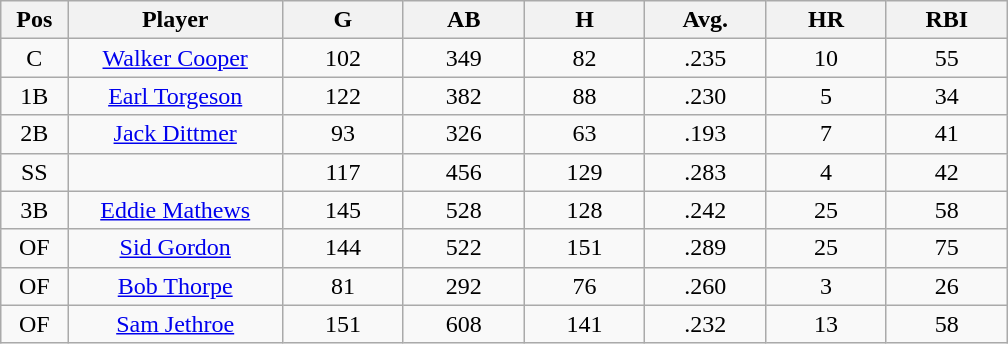<table class="wikitable sortable">
<tr>
<th bgcolor="#DDDDFF" width="5%">Pos</th>
<th bgcolor="#DDDDFF" width="16%">Player</th>
<th bgcolor="#DDDDFF" width="9%">G</th>
<th bgcolor="#DDDDFF" width="9%">AB</th>
<th bgcolor="#DDDDFF" width="9%">H</th>
<th bgcolor="#DDDDFF" width="9%">Avg.</th>
<th bgcolor="#DDDDFF" width="9%">HR</th>
<th bgcolor="#DDDDFF" width="9%">RBI</th>
</tr>
<tr align="center">
<td>C</td>
<td><a href='#'>Walker Cooper</a></td>
<td>102</td>
<td>349</td>
<td>82</td>
<td>.235</td>
<td>10</td>
<td>55</td>
</tr>
<tr align="center">
<td>1B</td>
<td><a href='#'>Earl Torgeson</a></td>
<td>122</td>
<td>382</td>
<td>88</td>
<td>.230</td>
<td>5</td>
<td>34</td>
</tr>
<tr align="center">
<td>2B</td>
<td><a href='#'>Jack Dittmer</a></td>
<td>93</td>
<td>326</td>
<td>63</td>
<td>.193</td>
<td>7</td>
<td>41</td>
</tr>
<tr align="center">
<td>SS</td>
<td></td>
<td>117</td>
<td>456</td>
<td>129</td>
<td>.283</td>
<td>4</td>
<td>42</td>
</tr>
<tr align="center">
<td>3B</td>
<td><a href='#'>Eddie Mathews</a></td>
<td>145</td>
<td>528</td>
<td>128</td>
<td>.242</td>
<td>25</td>
<td>58</td>
</tr>
<tr align="center">
<td>OF</td>
<td><a href='#'>Sid Gordon</a></td>
<td>144</td>
<td>522</td>
<td>151</td>
<td>.289</td>
<td>25</td>
<td>75</td>
</tr>
<tr align="center">
<td>OF</td>
<td><a href='#'>Bob Thorpe</a></td>
<td>81</td>
<td>292</td>
<td>76</td>
<td>.260</td>
<td>3</td>
<td>26</td>
</tr>
<tr align="center">
<td>OF</td>
<td><a href='#'>Sam Jethroe</a></td>
<td>151</td>
<td>608</td>
<td>141</td>
<td>.232</td>
<td>13</td>
<td>58</td>
</tr>
</table>
